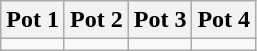<table class="wikitable">
<tr>
<th>Pot 1</th>
<th>Pot 2</th>
<th>Pot 3</th>
<th>Pot 4</th>
</tr>
<tr>
<td valign=top></td>
<td valign=top></td>
<td valign=top></td>
<td valign=top></td>
</tr>
</table>
